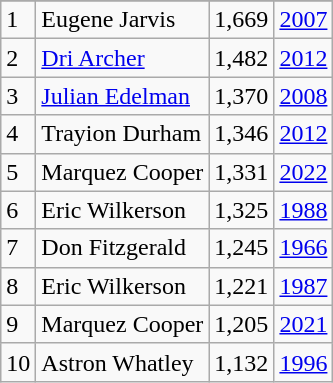<table class="wikitable" style="display:inline-table;">
<tr>
</tr>
<tr>
<td>1</td>
<td>Eugene Jarvis</td>
<td>1,669</td>
<td><a href='#'>2007</a></td>
</tr>
<tr>
<td>2</td>
<td><a href='#'>Dri Archer</a></td>
<td>1,482</td>
<td><a href='#'>2012</a></td>
</tr>
<tr>
<td>3</td>
<td><a href='#'>Julian Edelman</a></td>
<td>1,370</td>
<td><a href='#'>2008</a></td>
</tr>
<tr>
<td>4</td>
<td>Trayion Durham</td>
<td>1,346</td>
<td><a href='#'>2012</a></td>
</tr>
<tr>
<td>5</td>
<td>Marquez Cooper</td>
<td>1,331</td>
<td><a href='#'>2022</a></td>
</tr>
<tr>
<td>6</td>
<td>Eric Wilkerson</td>
<td>1,325</td>
<td><a href='#'>1988</a></td>
</tr>
<tr>
<td>7</td>
<td>Don Fitzgerald</td>
<td>1,245</td>
<td><a href='#'>1966</a></td>
</tr>
<tr>
<td>8</td>
<td>Eric Wilkerson</td>
<td>1,221</td>
<td><a href='#'>1987</a></td>
</tr>
<tr>
<td>9</td>
<td>Marquez Cooper</td>
<td>1,205</td>
<td><a href='#'>2021</a></td>
</tr>
<tr>
<td>10</td>
<td>Astron Whatley</td>
<td>1,132</td>
<td><a href='#'>1996</a></td>
</tr>
</table>
